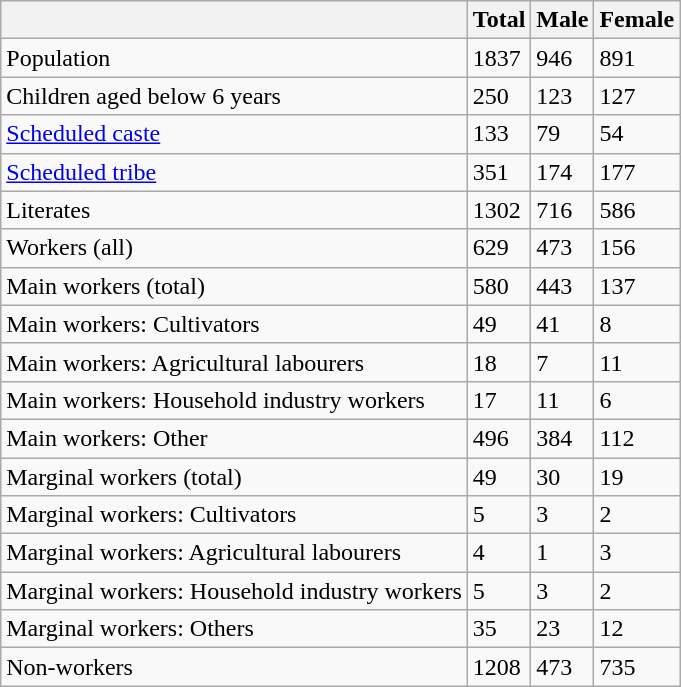<table class="wikitable sortable">
<tr>
<th></th>
<th>Total</th>
<th>Male</th>
<th>Female</th>
</tr>
<tr>
<td>Population</td>
<td>1837</td>
<td>946</td>
<td>891</td>
</tr>
<tr>
<td>Children aged below 6 years</td>
<td>250</td>
<td>123</td>
<td>127</td>
</tr>
<tr>
<td><a href='#'>Scheduled caste</a></td>
<td>133</td>
<td>79</td>
<td>54</td>
</tr>
<tr>
<td><a href='#'>Scheduled tribe</a></td>
<td>351</td>
<td>174</td>
<td>177</td>
</tr>
<tr>
<td>Literates</td>
<td>1302</td>
<td>716</td>
<td>586</td>
</tr>
<tr>
<td>Workers (all)</td>
<td>629</td>
<td>473</td>
<td>156</td>
</tr>
<tr>
<td>Main workers (total)</td>
<td>580</td>
<td>443</td>
<td>137</td>
</tr>
<tr>
<td>Main workers: Cultivators</td>
<td>49</td>
<td>41</td>
<td>8</td>
</tr>
<tr>
<td>Main workers: Agricultural labourers</td>
<td>18</td>
<td>7</td>
<td>11</td>
</tr>
<tr>
<td>Main workers: Household industry workers</td>
<td>17</td>
<td>11</td>
<td>6</td>
</tr>
<tr>
<td>Main workers: Other</td>
<td>496</td>
<td>384</td>
<td>112</td>
</tr>
<tr>
<td>Marginal workers (total)</td>
<td>49</td>
<td>30</td>
<td>19</td>
</tr>
<tr>
<td>Marginal workers: Cultivators</td>
<td>5</td>
<td>3</td>
<td>2</td>
</tr>
<tr>
<td>Marginal workers: Agricultural labourers</td>
<td>4</td>
<td>1</td>
<td>3</td>
</tr>
<tr>
<td>Marginal workers: Household industry workers</td>
<td>5</td>
<td>3</td>
<td>2</td>
</tr>
<tr>
<td>Marginal workers: Others</td>
<td>35</td>
<td>23</td>
<td>12</td>
</tr>
<tr>
<td>Non-workers</td>
<td>1208</td>
<td>473</td>
<td>735</td>
</tr>
</table>
